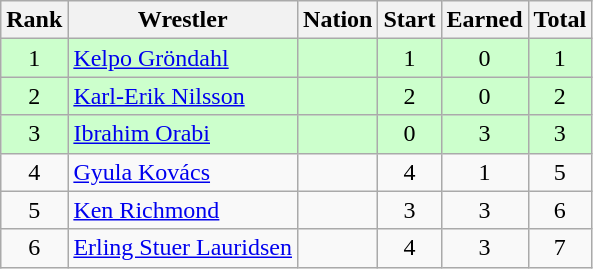<table class="wikitable sortable" style="text-align:center;">
<tr>
<th>Rank</th>
<th>Wrestler</th>
<th>Nation</th>
<th>Start</th>
<th>Earned</th>
<th>Total</th>
</tr>
<tr style="background:#cfc;">
<td>1</td>
<td align=left><a href='#'>Kelpo Gröndahl</a></td>
<td align=left></td>
<td>1</td>
<td>0</td>
<td>1</td>
</tr>
<tr style="background:#cfc;">
<td>2</td>
<td align=left><a href='#'>Karl-Erik Nilsson</a></td>
<td align=left></td>
<td>2</td>
<td>0</td>
<td>2</td>
</tr>
<tr style="background:#cfc;">
<td>3</td>
<td align=left><a href='#'>Ibrahim Orabi</a></td>
<td align=left></td>
<td>0</td>
<td>3</td>
<td>3</td>
</tr>
<tr>
<td>4</td>
<td align=left><a href='#'>Gyula Kovács</a></td>
<td align=left></td>
<td>4</td>
<td>1</td>
<td>5</td>
</tr>
<tr>
<td>5</td>
<td align=left><a href='#'>Ken Richmond</a></td>
<td align=left></td>
<td>3</td>
<td>3</td>
<td>6</td>
</tr>
<tr>
<td>6</td>
<td align=left><a href='#'>Erling Stuer Lauridsen</a></td>
<td align=left></td>
<td>4</td>
<td>3</td>
<td>7</td>
</tr>
</table>
